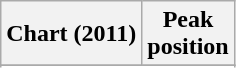<table class="wikitable sortable">
<tr>
<th>Chart (2011)</th>
<th>Peak<br>position</th>
</tr>
<tr>
</tr>
<tr>
</tr>
</table>
